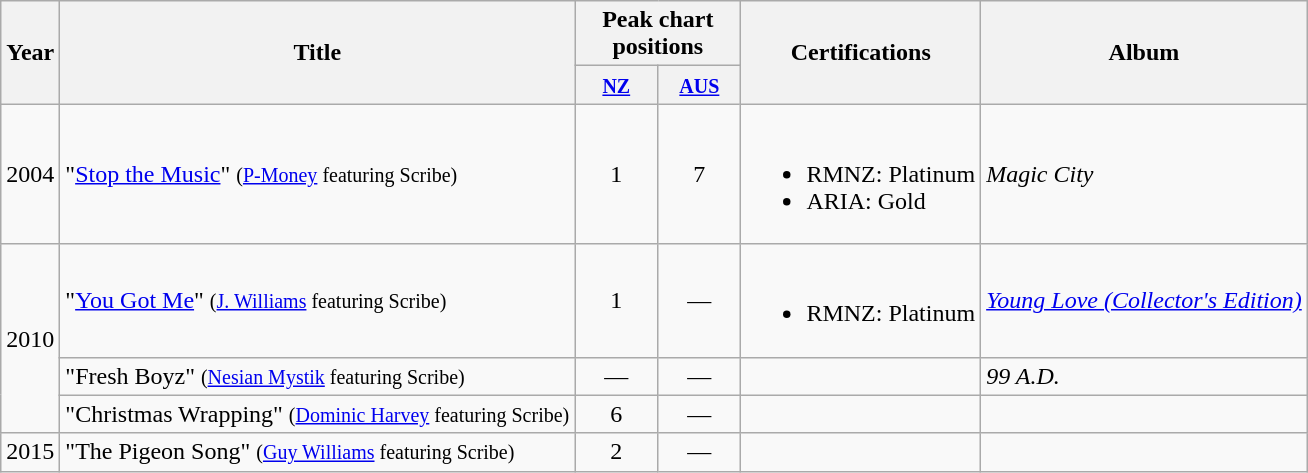<table class="wikitable">
<tr>
<th rowspan="2">Year</th>
<th rowspan="2">Title</th>
<th colspan="2">Peak chart positions</th>
<th rowspan="2">Certifications</th>
<th rowspan="2">Album</th>
</tr>
<tr>
<th style="width:3em" align="center"><small><a href='#'>NZ</a></small><br></th>
<th style="width:3em" align="center"><small><a href='#'>AUS</a></small><br></th>
</tr>
<tr>
<td>2004</td>
<td align="left">"<a href='#'>Stop the Music</a>" <small>(<a href='#'>P-Money</a> featuring Scribe)</small></td>
<td align="center">1</td>
<td align="center">7</td>
<td><br><ul><li>RMNZ: Platinum</li><li>ARIA: Gold</li></ul></td>
<td align="left"><em>Magic City</em></td>
</tr>
<tr>
<td rowspan=3>2010</td>
<td>"<a href='#'>You Got Me</a>" <small>(<a href='#'>J. Williams</a> featuring Scribe)</small></td>
<td align="center">1</td>
<td align="center">—</td>
<td><br><ul><li>RMNZ: Platinum</li></ul></td>
<td><em><a href='#'>Young Love (Collector's Edition)</a></em></td>
</tr>
<tr>
<td>"Fresh Boyz" <small>(<a href='#'>Nesian Mystik</a> featuring Scribe)</small></td>
<td align="center">—</td>
<td align="center">—</td>
<td></td>
<td><em>99 A.D.</em></td>
</tr>
<tr>
<td>"Christmas Wrapping" <small>(<a href='#'>Dominic Harvey</a> featuring Scribe)</small></td>
<td align="center">6</td>
<td align="center">—</td>
<td></td>
<td></td>
</tr>
<tr>
<td>2015</td>
<td>"The Pigeon Song" <small>(<a href='#'>Guy Williams</a> featuring Scribe)</small></td>
<td align="center">2</td>
<td align="center">—</td>
<td></td>
<td></td>
</tr>
</table>
